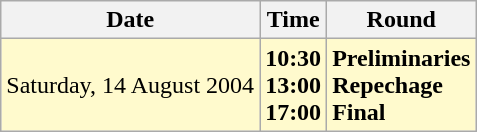<table class="wikitable">
<tr>
<th>Date</th>
<th>Time</th>
<th>Round</th>
</tr>
<tr>
<td style=background:lemonchiffon>Saturday, 14 August 2004</td>
<td style=background:lemonchiffon><strong>10:30<br>13:00<br>17:00</strong></td>
<td style=background:lemonchiffon><strong>Preliminaries<br>Repechage<br>Final</strong></td>
</tr>
</table>
